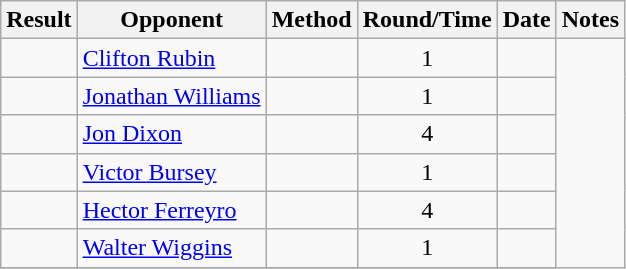<table class="wikitable" style="text-align:center;">
<tr>
<th>Result</th>
<th>Opponent</th>
<th>Method</th>
<th>Round/Time</th>
<th>Date</th>
<th>Notes</th>
</tr>
<tr>
<td></td>
<td align=left> <a href='#'>Clifton Rubin</a></td>
<td></td>
<td>1 </td>
<td></td>
</tr>
<tr>
<td></td>
<td align=left> <a href='#'>Jonathan Williams</a></td>
<td></td>
<td>1</td>
<td></td>
</tr>
<tr>
<td></td>
<td align=left> <a href='#'>Jon Dixon</a></td>
<td></td>
<td>4</td>
<td></td>
</tr>
<tr>
<td></td>
<td align=left> <a href='#'>Victor Bursey</a></td>
<td></td>
<td>1 </td>
<td></td>
</tr>
<tr>
<td></td>
<td align=left> <a href='#'>Hector Ferreyro</a></td>
<td></td>
<td>4 </td>
<td></td>
</tr>
<tr>
<td></td>
<td align=left> <a href='#'>Walter Wiggins</a></td>
<td></td>
<td>1</td>
<td></td>
</tr>
<tr>
</tr>
</table>
